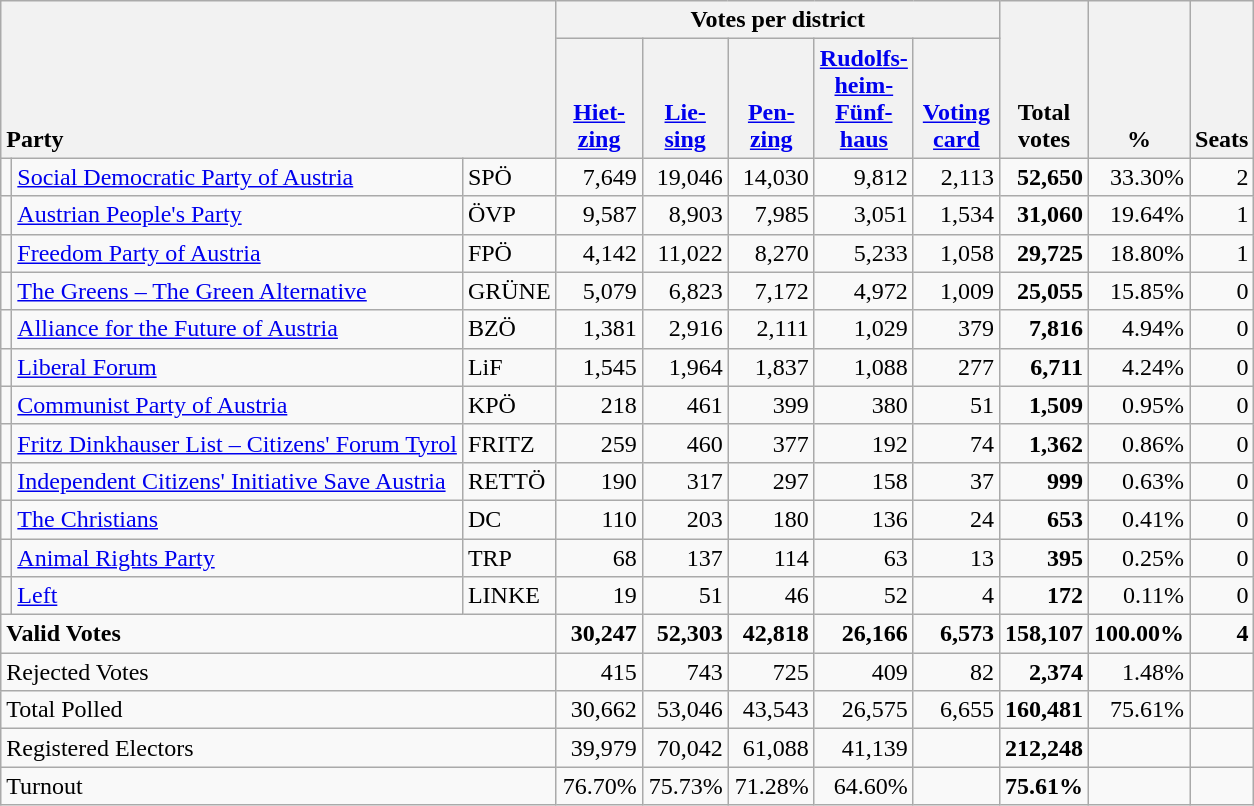<table class="wikitable" border="1" style="text-align:right;">
<tr>
<th style="text-align:left;" valign=bottom rowspan=2 colspan=3>Party</th>
<th colspan=5>Votes per district</th>
<th align=center valign=bottom rowspan=2 width="50">Total<br>votes</th>
<th align=center valign=bottom rowspan=2 width="50">%</th>
<th align=center valign=bottom rowspan=2>Seats</th>
</tr>
<tr>
<th align=center valign=bottom width="50"><a href='#'>Hiet-<br>zing</a></th>
<th align=center valign=bottom width="50"><a href='#'>Lie-<br>sing</a></th>
<th align=center valign=bottom width="50"><a href='#'>Pen-<br>zing</a></th>
<th align=center valign=bottom width="50"><a href='#'>Rudolfs-<br>heim-<br>Fünf-<br>haus</a></th>
<th align=center valign=bottom width="50"><a href='#'>Voting<br>card</a></th>
</tr>
<tr>
<td></td>
<td align=left><a href='#'>Social Democratic Party of Austria</a></td>
<td align=left>SPÖ</td>
<td>7,649</td>
<td>19,046</td>
<td>14,030</td>
<td>9,812</td>
<td>2,113</td>
<td><strong>52,650</strong></td>
<td>33.30%</td>
<td>2</td>
</tr>
<tr>
<td></td>
<td align=left><a href='#'>Austrian People's Party</a></td>
<td align=left>ÖVP</td>
<td>9,587</td>
<td>8,903</td>
<td>7,985</td>
<td>3,051</td>
<td>1,534</td>
<td><strong>31,060</strong></td>
<td>19.64%</td>
<td>1</td>
</tr>
<tr>
<td></td>
<td align=left><a href='#'>Freedom Party of Austria</a></td>
<td align=left>FPÖ</td>
<td>4,142</td>
<td>11,022</td>
<td>8,270</td>
<td>5,233</td>
<td>1,058</td>
<td><strong>29,725</strong></td>
<td>18.80%</td>
<td>1</td>
</tr>
<tr>
<td></td>
<td align=left style="white-space: nowrap;"><a href='#'>The Greens – The Green Alternative</a></td>
<td align=left>GRÜNE</td>
<td>5,079</td>
<td>6,823</td>
<td>7,172</td>
<td>4,972</td>
<td>1,009</td>
<td><strong>25,055</strong></td>
<td>15.85%</td>
<td>0</td>
</tr>
<tr>
<td></td>
<td align=left><a href='#'>Alliance for the Future of Austria</a></td>
<td align=left>BZÖ</td>
<td>1,381</td>
<td>2,916</td>
<td>2,111</td>
<td>1,029</td>
<td>379</td>
<td><strong>7,816</strong></td>
<td>4.94%</td>
<td>0</td>
</tr>
<tr>
<td></td>
<td align=left><a href='#'>Liberal Forum</a></td>
<td align=left>LiF</td>
<td>1,545</td>
<td>1,964</td>
<td>1,837</td>
<td>1,088</td>
<td>277</td>
<td><strong>6,711</strong></td>
<td>4.24%</td>
<td>0</td>
</tr>
<tr>
<td></td>
<td align=left><a href='#'>Communist Party of Austria</a></td>
<td align=left>KPÖ</td>
<td>218</td>
<td>461</td>
<td>399</td>
<td>380</td>
<td>51</td>
<td><strong>1,509</strong></td>
<td>0.95%</td>
<td>0</td>
</tr>
<tr>
<td></td>
<td align=left><a href='#'>Fritz Dinkhauser List – Citizens' Forum Tyrol </a></td>
<td align=left>FRITZ</td>
<td>259</td>
<td>460</td>
<td>377</td>
<td>192</td>
<td>74</td>
<td><strong>1,362</strong></td>
<td>0.86%</td>
<td>0</td>
</tr>
<tr>
<td></td>
<td align=left><a href='#'>Independent Citizens' Initiative Save Austria</a></td>
<td align=left>RETTÖ</td>
<td>190</td>
<td>317</td>
<td>297</td>
<td>158</td>
<td>37</td>
<td><strong>999</strong></td>
<td>0.63%</td>
<td>0</td>
</tr>
<tr>
<td></td>
<td align=left><a href='#'>The Christians</a></td>
<td align=left>DC</td>
<td>110</td>
<td>203</td>
<td>180</td>
<td>136</td>
<td>24</td>
<td><strong>653</strong></td>
<td>0.41%</td>
<td>0</td>
</tr>
<tr>
<td></td>
<td align=left><a href='#'>Animal Rights Party</a></td>
<td align=left>TRP</td>
<td>68</td>
<td>137</td>
<td>114</td>
<td>63</td>
<td>13</td>
<td><strong>395</strong></td>
<td>0.25%</td>
<td>0</td>
</tr>
<tr>
<td></td>
<td align=left><a href='#'>Left</a></td>
<td align=left>LINKE</td>
<td>19</td>
<td>51</td>
<td>46</td>
<td>52</td>
<td>4</td>
<td><strong>172</strong></td>
<td>0.11%</td>
<td>0</td>
</tr>
<tr style="font-weight:bold">
<td align=left colspan=3>Valid Votes</td>
<td>30,247</td>
<td>52,303</td>
<td>42,818</td>
<td>26,166</td>
<td>6,573</td>
<td>158,107</td>
<td>100.00%</td>
<td>4</td>
</tr>
<tr>
<td align=left colspan=3>Rejected Votes</td>
<td>415</td>
<td>743</td>
<td>725</td>
<td>409</td>
<td>82</td>
<td><strong>2,374</strong></td>
<td>1.48%</td>
<td></td>
</tr>
<tr>
<td align=left colspan=3>Total Polled</td>
<td>30,662</td>
<td>53,046</td>
<td>43,543</td>
<td>26,575</td>
<td>6,655</td>
<td><strong>160,481</strong></td>
<td>75.61%</td>
<td></td>
</tr>
<tr>
<td align=left colspan=3>Registered Electors</td>
<td>39,979</td>
<td>70,042</td>
<td>61,088</td>
<td>41,139</td>
<td></td>
<td><strong>212,248</strong></td>
<td></td>
<td></td>
</tr>
<tr>
<td align=left colspan=3>Turnout</td>
<td>76.70%</td>
<td>75.73%</td>
<td>71.28%</td>
<td>64.60%</td>
<td></td>
<td><strong>75.61%</strong></td>
<td></td>
<td></td>
</tr>
</table>
